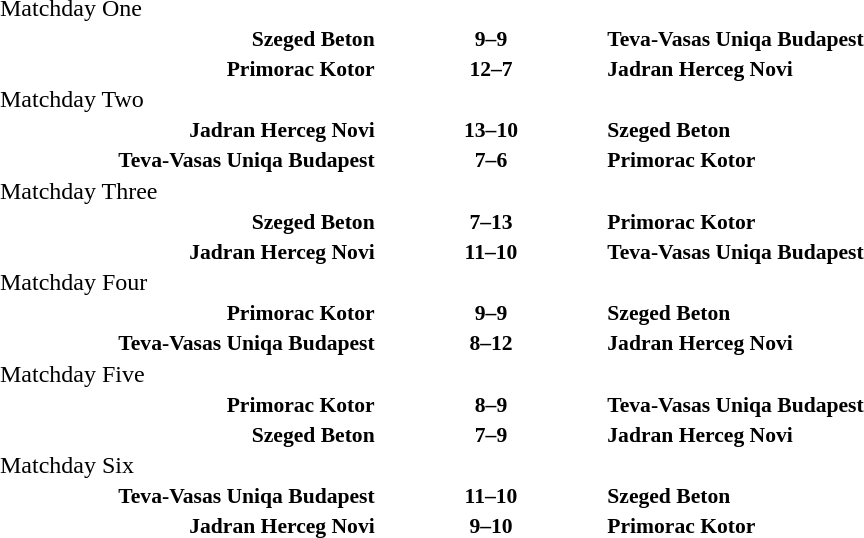<table width=100% cellspacing=1>
<tr>
<th width=20%></th>
<th width=12%></th>
<th width=20%></th>
<th></th>
</tr>
<tr>
<td>Matchday One</td>
</tr>
<tr style=font-size:90%>
<td align=right><strong>Szeged Beton</strong></td>
<td align=center><strong>9–9</strong></td>
<td><strong>Teva-Vasas Uniqa Budapest</strong></td>
</tr>
<tr style=font-size:90%>
<td align=right><strong>Primorac Kotor</strong></td>
<td align=center><strong>12–7</strong></td>
<td><strong>Jadran Herceg Novi</strong></td>
</tr>
<tr>
<td>Matchday Two</td>
</tr>
<tr style=font-size:90%>
<td align=right><strong>Jadran Herceg Novi</strong></td>
<td align=center><strong>13–10</strong></td>
<td><strong>Szeged Beton</strong></td>
</tr>
<tr style=font-size:90%>
<td align=right><strong>Teva-Vasas Uniqa Budapest</strong></td>
<td align=center><strong>7–6</strong></td>
<td><strong>Primorac Kotor</strong></td>
</tr>
<tr>
<td>Matchday Three</td>
</tr>
<tr style=font-size:90%>
<td align=right><strong>Szeged Beton</strong></td>
<td align=center><strong>7–13</strong></td>
<td><strong>Primorac Kotor</strong></td>
</tr>
<tr style=font-size:90%>
<td align=right><strong>Jadran Herceg Novi</strong></td>
<td align=center><strong>11–10</strong></td>
<td><strong>Teva-Vasas Uniqa Budapest</strong></td>
</tr>
<tr>
<td>Matchday Four</td>
</tr>
<tr style=font-size:90%>
<td align=right><strong>Primorac Kotor</strong></td>
<td align=center><strong>9–9</strong></td>
<td><strong>Szeged Beton</strong></td>
</tr>
<tr style=font-size:90%>
<td align=right><strong>Teva-Vasas Uniqa Budapest</strong></td>
<td align=center><strong>8–12</strong></td>
<td><strong>Jadran Herceg Novi</strong></td>
</tr>
<tr>
<td>Matchday Five</td>
</tr>
<tr style=font-size:90%>
<td align=right><strong>Primorac Kotor</strong></td>
<td align=center><strong>8–9</strong></td>
<td><strong>Teva-Vasas Uniqa Budapest</strong></td>
</tr>
<tr style=font-size:90%>
<td align=right><strong>Szeged Beton</strong></td>
<td align=center><strong>7–9</strong></td>
<td><strong>Jadran Herceg Novi</strong></td>
</tr>
<tr>
<td>Matchday Six</td>
</tr>
<tr style=font-size:90%>
<td align=right><strong>Teva-Vasas Uniqa Budapest</strong></td>
<td align=center><strong>11–10</strong></td>
<td><strong>Szeged Beton</strong></td>
</tr>
<tr style=font-size:90%>
<td align=right><strong>Jadran Herceg Novi</strong></td>
<td align=center><strong>9–10</strong></td>
<td><strong>Primorac Kotor</strong></td>
</tr>
</table>
